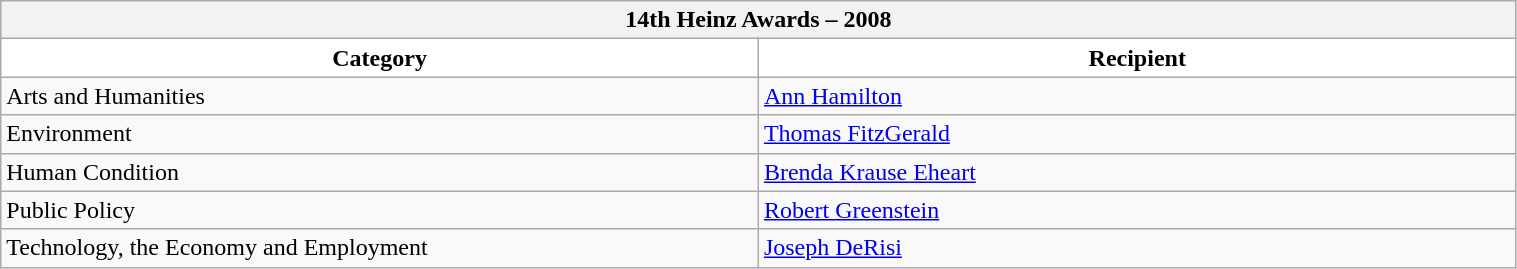<table class="wikitable" style="width:80%; text-align:left">
<tr>
<th style="background:cream" colspan=2><span>14th Heinz Awards – 2008</span></th>
</tr>
<tr>
<th style="background:white; width:40%">Category</th>
<th style="background:white; width:40%">Recipient</th>
</tr>
<tr>
<td>Arts and Humanities</td>
<td><a href='#'>Ann Hamilton</a></td>
</tr>
<tr>
<td>Environment</td>
<td><a href='#'>Thomas FitzGerald</a></td>
</tr>
<tr>
<td>Human Condition</td>
<td><a href='#'>Brenda Krause Eheart</a></td>
</tr>
<tr>
<td>Public Policy</td>
<td><a href='#'>Robert Greenstein</a></td>
</tr>
<tr>
<td>Technology, the Economy and Employment</td>
<td><a href='#'>Joseph DeRisi</a></td>
</tr>
</table>
